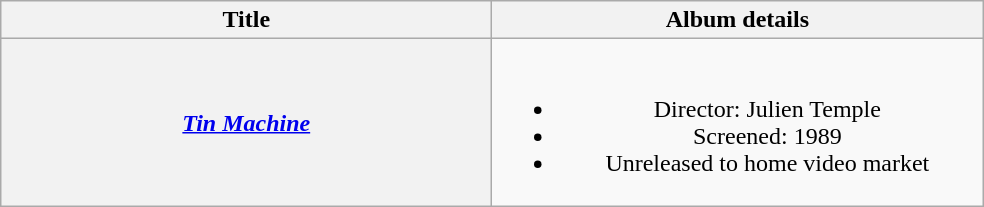<table class="wikitable plainrowheaders" style="text-align:center;">
<tr>
<th scope="col" style="width:20em;">Title</th>
<th scope="col" style="width:20em;">Album details</th>
</tr>
<tr>
<th scope="row"><em><a href='#'>Tin Machine</a></em></th>
<td><br><ul><li>Director: Julien Temple</li><li>Screened: 1989</li><li>Unreleased to home video market</li></ul></td>
</tr>
</table>
